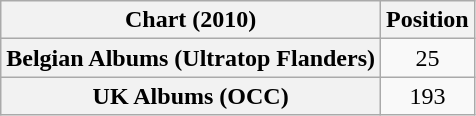<table class="wikitable sortable plainrowheaders"  style="text-align:center">
<tr>
<th scope="col">Chart (2010)</th>
<th scope="col">Position</th>
</tr>
<tr>
<th scope="row">Belgian Albums (Ultratop Flanders)</th>
<td>25</td>
</tr>
<tr>
<th scope="row">UK Albums (OCC)</th>
<td>193</td>
</tr>
</table>
